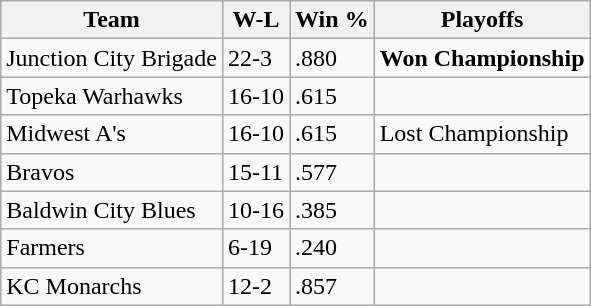<table class="wikitable">
<tr>
<th>Team</th>
<th>W-L</th>
<th>Win %</th>
<th>Playoffs</th>
</tr>
<tr>
<td>Junction City Brigade</td>
<td>22-3</td>
<td>.880</td>
<td><strong>Won Championship</strong></td>
</tr>
<tr>
<td>Topeka Warhawks</td>
<td>16-10</td>
<td>.615</td>
<td></td>
</tr>
<tr>
<td>Midwest A's</td>
<td>16-10</td>
<td>.615</td>
<td>Lost Championship</td>
</tr>
<tr>
<td>Bravos</td>
<td>15-11</td>
<td>.577</td>
<td></td>
</tr>
<tr>
<td>Baldwin City Blues</td>
<td>10-16</td>
<td>.385</td>
<td></td>
</tr>
<tr>
<td>Farmers</td>
<td>6-19</td>
<td>.240</td>
<td></td>
</tr>
<tr>
<td>KC Monarchs</td>
<td>12-2</td>
<td>.857</td>
<td></td>
</tr>
</table>
